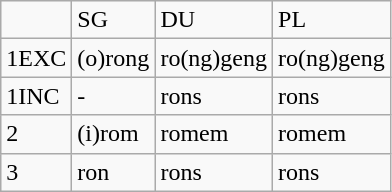<table class="wikitable">
<tr>
<td></td>
<td>SG</td>
<td>DU</td>
<td>PL</td>
</tr>
<tr>
<td>1EXC</td>
<td>(o)rong</td>
<td>ro(ng)geng</td>
<td>ro(ng)geng</td>
</tr>
<tr>
<td>1INC</td>
<td>-</td>
<td>rons</td>
<td>rons</td>
</tr>
<tr>
<td>2</td>
<td>(i)rom</td>
<td>romem</td>
<td>romem</td>
</tr>
<tr>
<td>3</td>
<td>ron</td>
<td>rons</td>
<td>rons</td>
</tr>
</table>
